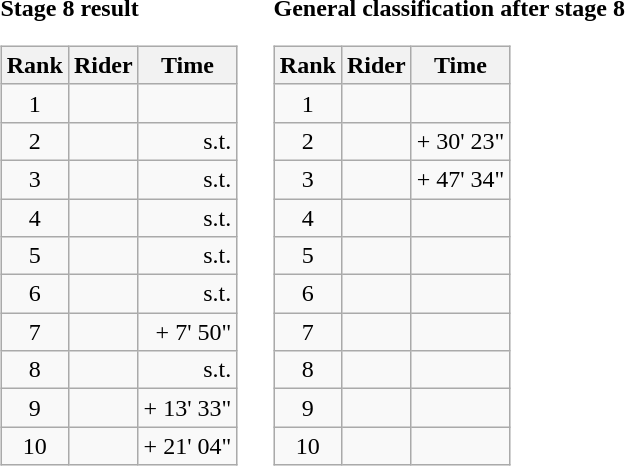<table>
<tr>
<td><strong>Stage 8 result</strong><br><table class="wikitable">
<tr>
<th scope="col">Rank</th>
<th scope="col">Rider</th>
<th scope="col">Time</th>
</tr>
<tr>
<td style="text-align:center;">1</td>
<td></td>
<td style="text-align:right;"></td>
</tr>
<tr>
<td style="text-align:center;">2</td>
<td></td>
<td style="text-align:right;">s.t.</td>
</tr>
<tr>
<td style="text-align:center;">3</td>
<td></td>
<td style="text-align:right;">s.t.</td>
</tr>
<tr>
<td style="text-align:center;">4</td>
<td></td>
<td style="text-align:right;">s.t.</td>
</tr>
<tr>
<td style="text-align:center;">5</td>
<td></td>
<td style="text-align:right;">s.t.</td>
</tr>
<tr>
<td style="text-align:center;">6</td>
<td></td>
<td style="text-align:right;">s.t.</td>
</tr>
<tr>
<td style="text-align:center;">7</td>
<td></td>
<td style="text-align:right;">+ 7' 50"</td>
</tr>
<tr>
<td style="text-align:center;">8</td>
<td></td>
<td style="text-align:right;">s.t.</td>
</tr>
<tr>
<td style="text-align:center;">9</td>
<td></td>
<td style="text-align:right;">+ 13' 33"</td>
</tr>
<tr>
<td style="text-align:center;">10</td>
<td></td>
<td style="text-align:right;">+ 21' 04"</td>
</tr>
</table>
</td>
<td></td>
<td><strong>General classification after stage 8</strong><br><table class="wikitable">
<tr>
<th scope="col">Rank</th>
<th scope="col">Rider</th>
<th scope="col">Time</th>
</tr>
<tr>
<td style="text-align:center;">1</td>
<td></td>
<td style="text-align:right;"></td>
</tr>
<tr>
<td style="text-align:center;">2</td>
<td></td>
<td style="text-align:right;">+ 30' 23"</td>
</tr>
<tr>
<td style="text-align:center;">3</td>
<td></td>
<td style="text-align:right;">+ 47' 34"</td>
</tr>
<tr>
<td style="text-align:center;">4</td>
<td></td>
<td style="text-align:right;"></td>
</tr>
<tr>
<td style="text-align:center;">5</td>
<td></td>
<td style="text-align:right;"></td>
</tr>
<tr>
<td style="text-align:center;">6</td>
<td></td>
<td style="text-align:right;"></td>
</tr>
<tr>
<td style="text-align:center;">7</td>
<td></td>
<td style="text-align:right;"></td>
</tr>
<tr>
<td style="text-align:center;">8</td>
<td></td>
<td style="text-align:right;"></td>
</tr>
<tr>
<td style="text-align:center;">9</td>
<td></td>
<td style="text-align:right;"></td>
</tr>
<tr>
<td style="text-align:center;">10</td>
<td></td>
<td style="text-align:right;"></td>
</tr>
</table>
</td>
</tr>
</table>
